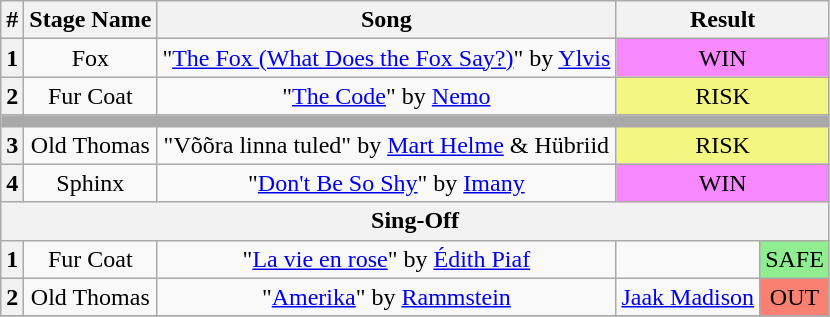<table class="wikitable plainrowheaders" style="text-align: center;">
<tr>
<th>#</th>
<th>Stage Name</th>
<th>Song</th>
<th colspan="2">Result</th>
</tr>
<tr>
<th>1</th>
<td>Fox</td>
<td>"<a href='#'>The Fox (What Does the Fox Say?)</a>" by <a href='#'>Ylvis</a></td>
<td colspan="2" bgcolor="#F888FD">WIN</td>
</tr>
<tr>
<th>2</th>
<td>Fur Coat</td>
<td>"<a href='#'>The Code</a>" by <a href='#'>Nemo</a></td>
<td colspan="2" bgcolor="#F3F781">RISK</td>
</tr>
<tr>
<td colspan="5" style="background:darkgray"></td>
</tr>
<tr>
<th>3</th>
<td>Old Thomas</td>
<td>"Võõra linna tuled" by <a href='#'>Mart Helme</a> & Hübriid</td>
<td colspan="2" bgcolor="#F3F781">RISK</td>
</tr>
<tr>
<th>4</th>
<td>Sphinx</td>
<td>"<a href='#'>Don't Be So Shy</a>" by <a href='#'>Imany</a></td>
<td colspan="2" bgcolor="#F888FD">WIN</td>
</tr>
<tr>
<th colspan="5">Sing-Off</th>
</tr>
<tr>
<th>1</th>
<td>Fur Coat</td>
<td>"<a href='#'>La vie en rose</a>" by <a href='#'>Édith Piaf</a></td>
<td></td>
<td bgcolor="lightgreen">SAFE</td>
</tr>
<tr>
<th>2</th>
<td>Old Thomas</td>
<td>"<a href='#'>Amerika</a>" by <a href='#'>Rammstein</a></td>
<td><a href='#'>Jaak Madison</a></td>
<td bgcolor="salmon">OUT</td>
</tr>
<tr>
</tr>
</table>
